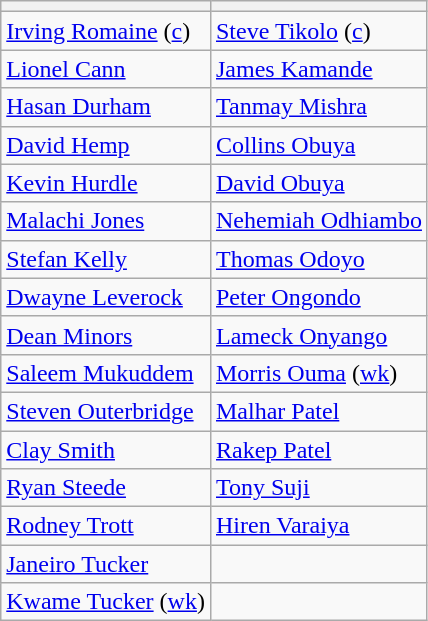<table class="wikitable">
<tr>
<th></th>
<th></th>
</tr>
<tr>
<td><a href='#'>Irving Romaine</a> (<a href='#'>c</a>)</td>
<td><a href='#'>Steve Tikolo</a> (<a href='#'>c</a>)</td>
</tr>
<tr>
<td><a href='#'>Lionel Cann</a></td>
<td><a href='#'>James Kamande</a></td>
</tr>
<tr>
<td><a href='#'>Hasan Durham</a></td>
<td><a href='#'>Tanmay Mishra</a></td>
</tr>
<tr>
<td><a href='#'>David Hemp</a></td>
<td><a href='#'>Collins Obuya</a></td>
</tr>
<tr>
<td><a href='#'>Kevin Hurdle</a></td>
<td><a href='#'>David Obuya</a></td>
</tr>
<tr>
<td><a href='#'>Malachi Jones</a></td>
<td><a href='#'>Nehemiah Odhiambo</a></td>
</tr>
<tr>
<td><a href='#'>Stefan Kelly</a></td>
<td><a href='#'>Thomas Odoyo</a></td>
</tr>
<tr>
<td><a href='#'>Dwayne Leverock</a></td>
<td><a href='#'>Peter Ongondo</a></td>
</tr>
<tr>
<td><a href='#'>Dean Minors</a></td>
<td><a href='#'>Lameck Onyango</a></td>
</tr>
<tr>
<td><a href='#'>Saleem Mukuddem</a></td>
<td><a href='#'>Morris Ouma</a> (<a href='#'>wk</a>)</td>
</tr>
<tr>
<td><a href='#'>Steven Outerbridge</a></td>
<td><a href='#'>Malhar Patel</a></td>
</tr>
<tr>
<td><a href='#'>Clay Smith</a></td>
<td><a href='#'>Rakep Patel</a></td>
</tr>
<tr>
<td><a href='#'>Ryan Steede</a></td>
<td><a href='#'>Tony Suji</a></td>
</tr>
<tr>
<td><a href='#'>Rodney Trott</a></td>
<td><a href='#'>Hiren Varaiya</a></td>
</tr>
<tr>
<td><a href='#'>Janeiro Tucker</a></td>
<td></td>
</tr>
<tr>
<td><a href='#'>Kwame Tucker</a> (<a href='#'>wk</a>)</td>
<td></td>
</tr>
</table>
